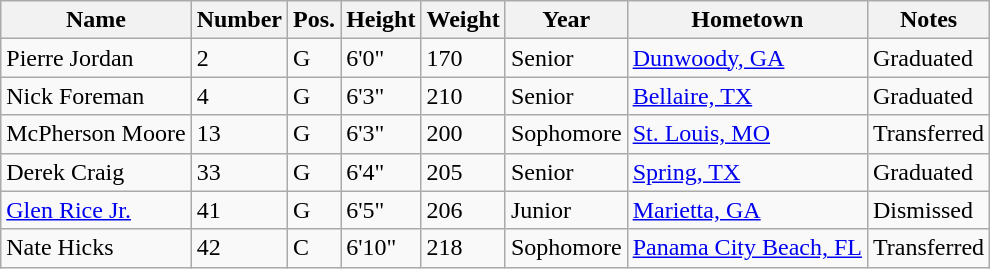<table class="wikitable sortable" border="1">
<tr>
<th>Name</th>
<th>Number</th>
<th>Pos.</th>
<th>Height</th>
<th>Weight</th>
<th>Year</th>
<th>Hometown</th>
<th class="unsortable">Notes</th>
</tr>
<tr>
<td>Pierre Jordan</td>
<td>2</td>
<td>G</td>
<td>6'0"</td>
<td>170</td>
<td>Senior</td>
<td><a href='#'>Dunwoody, GA</a></td>
<td>Graduated</td>
</tr>
<tr>
<td>Nick Foreman</td>
<td>4</td>
<td>G</td>
<td>6'3"</td>
<td>210</td>
<td>Senior</td>
<td><a href='#'>Bellaire, TX</a></td>
<td>Graduated</td>
</tr>
<tr>
<td>McPherson Moore</td>
<td>13</td>
<td>G</td>
<td>6'3"</td>
<td>200</td>
<td>Sophomore</td>
<td><a href='#'>St. Louis, MO</a></td>
<td>Transferred</td>
</tr>
<tr>
<td>Derek Craig</td>
<td>33</td>
<td>G</td>
<td>6'4"</td>
<td>205</td>
<td>Senior</td>
<td><a href='#'>Spring, TX</a></td>
<td>Graduated</td>
</tr>
<tr>
<td><a href='#'>Glen Rice Jr.</a></td>
<td>41</td>
<td>G</td>
<td>6'5"</td>
<td>206</td>
<td>Junior</td>
<td><a href='#'>Marietta, GA</a></td>
<td>Dismissed</td>
</tr>
<tr>
<td>Nate Hicks</td>
<td>42</td>
<td>C</td>
<td>6'10"</td>
<td>218</td>
<td>Sophomore</td>
<td><a href='#'>Panama City Beach, FL</a></td>
<td>Transferred</td>
</tr>
</table>
